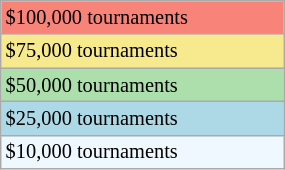<table class="wikitable"  style="font-size:85%; width:15%;">
<tr style="background:#f88379;">
<td>$100,000 tournaments</td>
</tr>
<tr style="background:#f7e98e;">
<td>$75,000 tournaments</td>
</tr>
<tr style="background:#addfad;">
<td>$50,000 tournaments</td>
</tr>
<tr style="background:lightblue;">
<td>$25,000 tournaments</td>
</tr>
<tr style="background:#f0f8ff;">
<td>$10,000 tournaments</td>
</tr>
</table>
